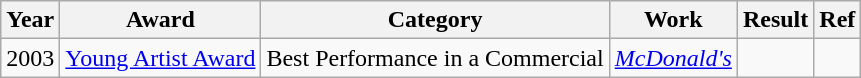<table class="wikitable">
<tr>
<th>Year</th>
<th>Award</th>
<th>Category</th>
<th>Work</th>
<th>Result</th>
<th>Ref</th>
</tr>
<tr>
<td>2003</td>
<td><a href='#'>Young Artist Award</a></td>
<td>Best Performance in a Commercial</td>
<td><em><a href='#'>McDonald's</a></em></td>
<td></td>
<td style="text-align:center;"></td>
</tr>
</table>
